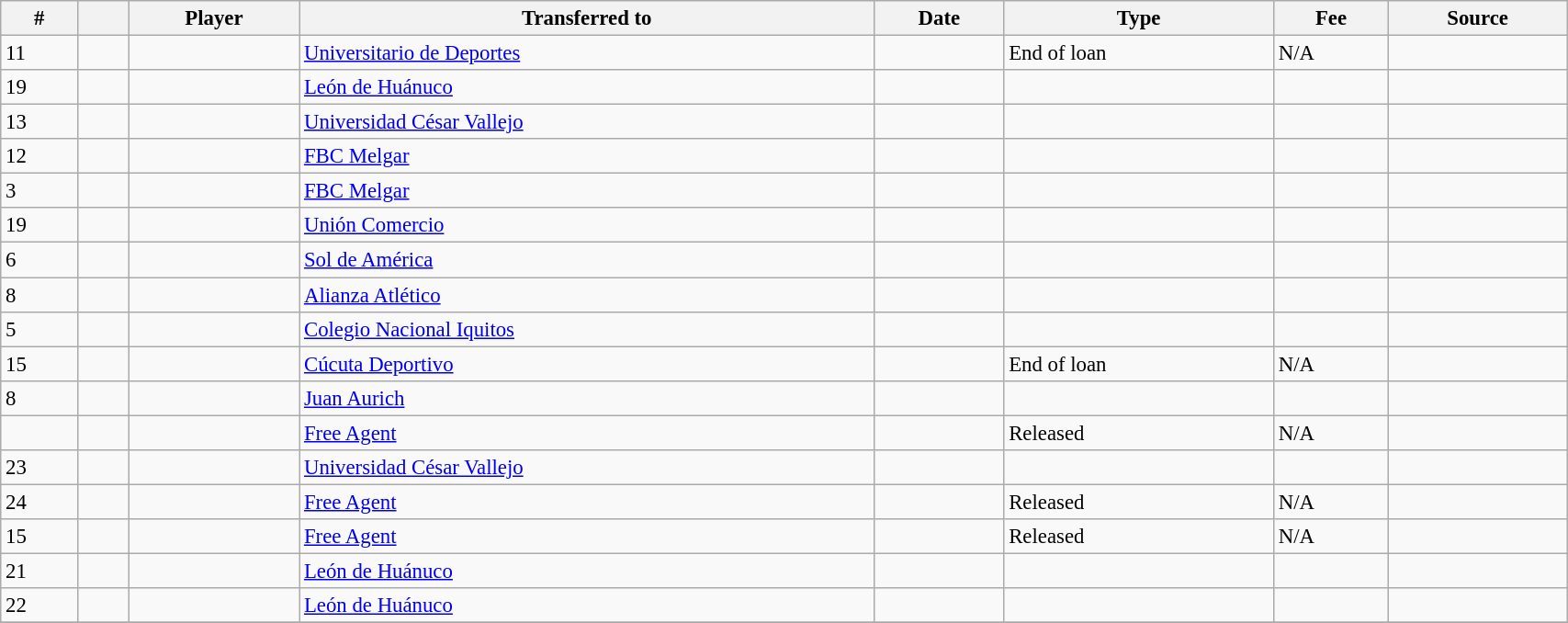<table width=90% class="wikitable sortable" style="text-align:center; font-size:95%; text-align:left">
<tr>
<th><strong>#</strong></th>
<th style="width:30px;"></th>
<th><strong>Player </strong></th>
<th><strong>Transferred to</strong></th>
<th><strong>Date </strong></th>
<th><strong>Type </strong></th>
<th><strong>Fee</strong></th>
<th><strong>Source</strong></th>
</tr>
<tr>
<td>11</td>
<td align=center></td>
<td></td>
<td> <a href='#'>Universitario de Deportes</a></td>
<td></td>
<td>End of loan</td>
<td>N/A</td>
<td></td>
</tr>
<tr>
<td>19</td>
<td align=center></td>
<td></td>
<td> <a href='#'>León de Huánuco</a></td>
<td></td>
<td></td>
<td></td>
<td></td>
</tr>
<tr>
<td>13</td>
<td align=center></td>
<td></td>
<td> <a href='#'>Universidad César Vallejo</a></td>
<td></td>
<td></td>
<td></td>
<td></td>
</tr>
<tr>
<td>12</td>
<td align=center></td>
<td></td>
<td> <a href='#'>FBC Melgar</a></td>
<td></td>
<td></td>
<td></td>
<td></td>
</tr>
<tr>
<td>3</td>
<td align=center></td>
<td></td>
<td> <a href='#'>FBC Melgar</a></td>
<td></td>
<td></td>
<td></td>
<td></td>
</tr>
<tr>
<td>19</td>
<td align=center></td>
<td></td>
<td> <a href='#'>Unión Comercio</a></td>
<td></td>
<td></td>
<td></td>
<td></td>
</tr>
<tr>
<td>6</td>
<td align=center></td>
<td></td>
<td> <a href='#'>Sol de América</a></td>
<td></td>
<td></td>
<td></td>
<td></td>
</tr>
<tr>
<td>8</td>
<td align=center></td>
<td></td>
<td> <a href='#'>Alianza Atlético</a></td>
<td></td>
<td></td>
<td></td>
<td></td>
</tr>
<tr>
<td>5</td>
<td align=center></td>
<td></td>
<td> <a href='#'>Colegio Nacional Iquitos</a></td>
<td></td>
<td></td>
<td></td>
<td></td>
</tr>
<tr>
<td>15</td>
<td align=center></td>
<td></td>
<td> <a href='#'>Cúcuta Deportivo</a></td>
<td></td>
<td>End of loan</td>
<td>N/A</td>
<td></td>
</tr>
<tr>
<td>8</td>
<td align=center></td>
<td></td>
<td> <a href='#'>Juan Aurich</a></td>
<td></td>
<td></td>
<td></td>
<td></td>
</tr>
<tr>
<td></td>
<td align=center></td>
<td></td>
<td><a href='#'>Free Agent</a></td>
<td></td>
<td>Released</td>
<td>N/A</td>
<td></td>
</tr>
<tr>
<td>23</td>
<td align=center></td>
<td></td>
<td> <a href='#'>Universidad César Vallejo</a></td>
<td></td>
<td></td>
<td></td>
<td></td>
</tr>
<tr>
<td>24</td>
<td align=center></td>
<td></td>
<td><a href='#'>Free Agent</a></td>
<td></td>
<td>Released</td>
<td>N/A</td>
<td></td>
</tr>
<tr>
<td>15</td>
<td align=center></td>
<td></td>
<td><a href='#'>Free Agent</a></td>
<td></td>
<td>Released</td>
<td>N/A</td>
<td></td>
</tr>
<tr>
<td>21</td>
<td align=center></td>
<td></td>
<td> <a href='#'>León de Huánuco</a></td>
<td></td>
<td></td>
<td></td>
<td></td>
</tr>
<tr>
<td>22</td>
<td align=center></td>
<td></td>
<td> <a href='#'>León de Huánuco</a></td>
<td></td>
<td></td>
<td></td>
<td></td>
</tr>
<tr>
</tr>
</table>
